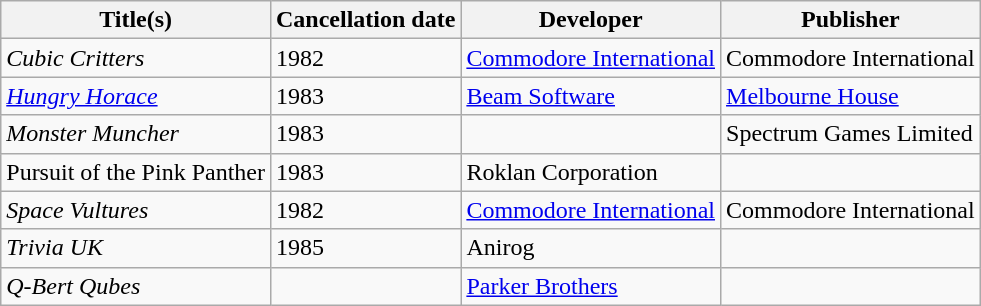<table class="wikitable">
<tr>
<th>Title(s)</th>
<th>Cancellation date</th>
<th>Developer</th>
<th>Publisher</th>
</tr>
<tr>
<td><em>Cubic Critters</em></td>
<td>1982</td>
<td><a href='#'>Commodore International</a></td>
<td>Commodore International</td>
</tr>
<tr>
<td><em><a href='#'>Hungry Horace</a></em></td>
<td>1983</td>
<td><a href='#'>Beam Software</a></td>
<td><a href='#'>Melbourne House</a></td>
</tr>
<tr>
<td><em>Monster Muncher</em></td>
<td>1983</td>
<td></td>
<td>Spectrum Games Limited</td>
</tr>
<tr>
<td>Pursuit of the Pink Panther</td>
<td>1983</td>
<td>Roklan Corporation</td>
<td></td>
</tr>
<tr>
<td><em>Space Vultures</em></td>
<td>1982</td>
<td><a href='#'>Commodore International</a></td>
<td>Commodore International</td>
</tr>
<tr>
<td><em>Trivia UK</em></td>
<td>1985</td>
<td>Anirog</td>
<td></td>
</tr>
<tr>
<td><em>Q-Bert Qubes</em></td>
<td></td>
<td><a href='#'>Parker Brothers</a></td>
<td></td>
</tr>
</table>
